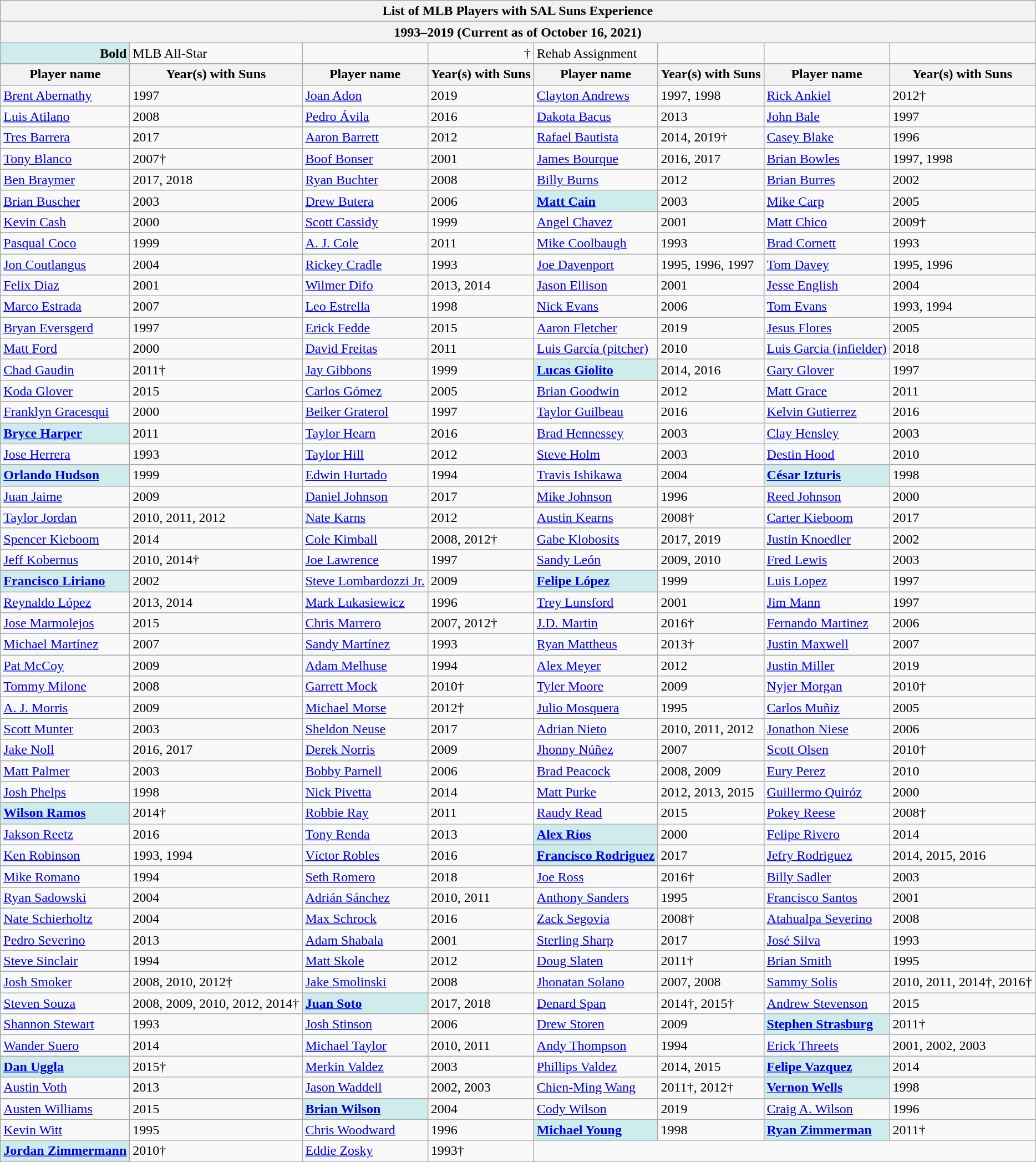<table class="wikitable collapsible collapsed">
<tr>
<th colspan="8" style="text-align: center;"><strong>List of MLB Players with SAL Suns Experience</strong></th>
</tr>
<tr>
<th colspan="8" style="text-align: center;">1993–2019 (Current as of October 16, 2021)</th>
</tr>
<tr>
<td style="background:#cfecec; text-align:right;"><strong>Bold</strong></td>
<td>MLB All-Star</td>
<td></td>
<td style="text-align:right;">†</td>
<td>Rehab Assignment</td>
<td></td>
<td></td>
<td></td>
</tr>
<tr>
</tr>
<tr style="white-space:nowrap;">
<th>Player name</th>
<th>Year(s) with Suns</th>
<th>Player name</th>
<th>Year(s) with Suns</th>
<th>Player name</th>
<th>Year(s) with Suns</th>
<th>Player name</th>
<th>Year(s) with Suns</th>
</tr>
<tr>
<td><a href='#'>Brent Abernathy</a></td>
<td>1997</td>
<td><a href='#'>Joan Adon</a></td>
<td>2019</td>
<td><a href='#'>Clayton Andrews</a></td>
<td>1997, 1998</td>
<td><a href='#'>Rick Ankiel</a></td>
<td>2012†</td>
</tr>
<tr>
<td><a href='#'>Luis Atilano</a></td>
<td>2008</td>
<td><a href='#'>Pedro Ávila</a></td>
<td>2016</td>
<td><a href='#'>Dakota Bacus</a></td>
<td>2013</td>
<td><a href='#'>John Bale</a></td>
<td>1997</td>
</tr>
<tr>
<td><a href='#'>Tres Barrera</a></td>
<td>2017</td>
<td><a href='#'>Aaron Barrett</a></td>
<td>2012</td>
<td><a href='#'>Rafael Bautista</a></td>
<td>2014, 2019†</td>
<td><a href='#'>Casey Blake</a></td>
<td>1996</td>
</tr>
<tr>
<td><a href='#'>Tony Blanco</a></td>
<td>2007†</td>
<td><a href='#'>Boof Bonser</a></td>
<td>2001</td>
<td><a href='#'>James Bourque</a></td>
<td>2016, 2017</td>
<td><a href='#'>Brian Bowles</a></td>
<td>1997, 1998</td>
</tr>
<tr>
<td><a href='#'>Ben Braymer</a></td>
<td>2017, 2018</td>
<td><a href='#'>Ryan Buchter</a></td>
<td>2008</td>
<td><a href='#'>Billy Burns</a></td>
<td>2012</td>
<td><a href='#'>Brian Burres</a></td>
<td>2002</td>
</tr>
<tr>
<td><a href='#'>Brian Buscher</a></td>
<td>2003</td>
<td><a href='#'>Drew Butera</a></td>
<td>2006</td>
<td style="background:#cfecec;"><strong><a href='#'>Matt Cain</a></strong></td>
<td>2003</td>
<td><a href='#'>Mike Carp</a></td>
<td>2005</td>
</tr>
<tr>
<td><a href='#'>Kevin Cash</a></td>
<td>2000</td>
<td><a href='#'>Scott Cassidy</a></td>
<td>1999</td>
<td><a href='#'>Angel Chavez</a></td>
<td>2001</td>
<td><a href='#'>Matt Chico</a></td>
<td>2009†</td>
</tr>
<tr>
<td><a href='#'>Pasqual Coco</a></td>
<td>1999</td>
<td><a href='#'>A. J. Cole</a></td>
<td>2011</td>
<td><a href='#'>Mike Coolbaugh</a></td>
<td>1993</td>
<td><a href='#'>Brad Cornett</a></td>
<td>1993</td>
</tr>
<tr>
<td><a href='#'>Jon Coutlangus</a></td>
<td>2004</td>
<td><a href='#'>Rickey Cradle</a></td>
<td>1993</td>
<td><a href='#'>Joe Davenport</a></td>
<td>1995, 1996, 1997</td>
<td><a href='#'>Tom Davey</a></td>
<td>1995, 1996</td>
</tr>
<tr>
<td><a href='#'>Felix Diaz</a></td>
<td>2001</td>
<td><a href='#'>Wilmer Difo</a></td>
<td>2013, 2014</td>
<td><a href='#'>Jason Ellison</a></td>
<td>2001</td>
<td><a href='#'>Jesse English</a></td>
<td>2004</td>
</tr>
<tr>
<td><a href='#'>Marco Estrada</a></td>
<td>2007</td>
<td><a href='#'>Leo Estrella</a></td>
<td>1998</td>
<td><a href='#'>Nick Evans</a></td>
<td>2006</td>
<td><a href='#'>Tom Evans</a></td>
<td>1993, 1994</td>
</tr>
<tr>
<td><a href='#'>Bryan Eversgerd</a></td>
<td>1997</td>
<td><a href='#'>Erick Fedde</a></td>
<td>2015</td>
<td><a href='#'>Aaron Fletcher</a></td>
<td>2019</td>
<td><a href='#'>Jesus Flores</a></td>
<td>2005</td>
</tr>
<tr>
<td><a href='#'>Matt Ford</a></td>
<td>2000</td>
<td><a href='#'>David Freitas</a></td>
<td>2011</td>
<td><a href='#'>Luis García (pitcher)</a></td>
<td>2010</td>
<td><a href='#'>Luis Garcia (infielder)</a></td>
<td>2018</td>
</tr>
<tr>
<td><a href='#'>Chad Gaudin</a></td>
<td>2011†</td>
<td><a href='#'>Jay Gibbons</a></td>
<td>1999</td>
<td style="background:#cfecec;"><strong><a href='#'>Lucas Giolito</a></strong></td>
<td>2014, 2016</td>
<td><a href='#'>Gary Glover</a></td>
<td>1997</td>
</tr>
<tr>
<td><a href='#'>Koda Glover</a></td>
<td>2015</td>
<td><a href='#'>Carlos Gómez</a></td>
<td>2005</td>
<td><a href='#'>Brian Goodwin</a></td>
<td>2012</td>
<td><a href='#'>Matt Grace</a></td>
<td>2011</td>
</tr>
<tr>
<td><a href='#'>Franklyn Gracesqui</a></td>
<td>2000</td>
<td><a href='#'>Beiker Graterol</a></td>
<td>1997</td>
<td><a href='#'>Taylor Guilbeau</a></td>
<td>2016</td>
<td><a href='#'>Kelvin Gutierrez</a></td>
<td>2016</td>
</tr>
<tr>
<td style="background:#cfecec;"><strong><a href='#'>Bryce Harper</a></strong></td>
<td>2011</td>
<td><a href='#'>Taylor Hearn</a></td>
<td>2016</td>
<td><a href='#'>Brad Hennessey</a></td>
<td>2003</td>
<td><a href='#'>Clay Hensley</a></td>
<td>2003</td>
</tr>
<tr>
<td><a href='#'>Jose Herrera</a></td>
<td>1993</td>
<td><a href='#'>Taylor Hill</a></td>
<td>2012</td>
<td><a href='#'>Steve Holm</a></td>
<td>2003</td>
<td><a href='#'>Destin Hood</a></td>
<td>2010</td>
</tr>
<tr>
<td style="background:#cfecec;"><strong><a href='#'>Orlando Hudson</a></strong></td>
<td>1999</td>
<td><a href='#'>Edwin Hurtado</a></td>
<td>1994</td>
<td><a href='#'>Travis Ishikawa</a></td>
<td>2004</td>
<td style="background:#cfecec;"><strong><a href='#'>César Izturis</a></strong></td>
<td>1998</td>
</tr>
<tr>
<td><a href='#'>Juan Jaime</a></td>
<td>2009</td>
<td><a href='#'>Daniel Johnson</a></td>
<td>2017</td>
<td><a href='#'>Mike Johnson</a></td>
<td>1996</td>
<td><a href='#'>Reed Johnson</a></td>
<td>2000</td>
</tr>
<tr>
<td><a href='#'>Taylor Jordan</a></td>
<td>2010, 2011, 2012</td>
<td><a href='#'>Nate Karns</a></td>
<td>2012</td>
<td><a href='#'>Austin Kearns</a></td>
<td>2008†</td>
<td><a href='#'>Carter Kieboom</a></td>
<td>2017</td>
</tr>
<tr>
<td><a href='#'>Spencer Kieboom</a></td>
<td>2014</td>
<td><a href='#'>Cole Kimball</a></td>
<td>2008, 2012†</td>
<td><a href='#'>Gabe Klobosits</a></td>
<td>2017, 2019</td>
<td><a href='#'>Justin Knoedler</a></td>
<td>2002</td>
</tr>
<tr>
<td><a href='#'>Jeff Kobernus</a></td>
<td>2010, 2014†</td>
<td><a href='#'>Joe Lawrence</a></td>
<td>1997</td>
<td><a href='#'>Sandy León</a></td>
<td>2009, 2010</td>
<td><a href='#'>Fred Lewis</a></td>
<td>2003</td>
</tr>
<tr>
<td style="background:#cfecec;"><strong><a href='#'>Francisco Liriano</a></strong></td>
<td>2002</td>
<td><a href='#'>Steve Lombardozzi Jr.</a></td>
<td>2009</td>
<td style="background:#cfecec;"><strong><a href='#'>Felipe López</a></strong></td>
<td>1999</td>
<td><a href='#'>Luis Lopez</a></td>
<td>1997</td>
</tr>
<tr>
<td><a href='#'>Reynaldo López</a></td>
<td>2013, 2014</td>
<td><a href='#'>Mark Lukasiewicz</a></td>
<td>1996</td>
<td><a href='#'>Trey Lunsford</a></td>
<td>2001</td>
<td><a href='#'>Jim Mann</a></td>
<td>1997</td>
</tr>
<tr>
<td><a href='#'>Jose Marmolejos</a></td>
<td>2015</td>
<td><a href='#'>Chris Marrero</a></td>
<td>2007, 2012†</td>
<td><a href='#'>J.D. Martin</a></td>
<td>2016†</td>
<td><a href='#'>Fernando Martinez</a></td>
<td>2006</td>
</tr>
<tr>
<td><a href='#'>Michael Martínez</a></td>
<td>2007</td>
<td><a href='#'>Sandy Martínez</a></td>
<td>1993</td>
<td><a href='#'>Ryan Mattheus</a></td>
<td>2013†</td>
<td><a href='#'>Justin Maxwell</a></td>
<td>2007</td>
</tr>
<tr>
<td><a href='#'>Pat McCoy</a></td>
<td>2009</td>
<td><a href='#'>Adam Melhuse</a></td>
<td>1994</td>
<td><a href='#'>Alex Meyer</a></td>
<td>2012</td>
<td><a href='#'>Justin Miller</a></td>
<td>2019</td>
</tr>
<tr>
<td><a href='#'>Tommy Milone</a></td>
<td>2008</td>
<td><a href='#'>Garrett Mock</a></td>
<td>2010†</td>
<td><a href='#'>Tyler Moore</a></td>
<td>2009</td>
<td><a href='#'>Nyjer Morgan</a></td>
<td>2010†</td>
</tr>
<tr>
<td><a href='#'>A. J. Morris</a></td>
<td>2009</td>
<td><a href='#'>Michael Morse</a></td>
<td>2012†</td>
<td><a href='#'>Julio Mosquera</a></td>
<td>1995</td>
<td><a href='#'>Carlos Muñiz</a></td>
<td>2005</td>
</tr>
<tr>
<td><a href='#'>Scott Munter</a></td>
<td>2003</td>
<td><a href='#'>Sheldon Neuse</a></td>
<td>2017</td>
<td><a href='#'>Adrian Nieto</a></td>
<td>2010, 2011, 2012</td>
<td><a href='#'>Jonathon Niese</a></td>
<td>2006</td>
</tr>
<tr>
<td><a href='#'>Jake Noll</a></td>
<td>2016, 2017</td>
<td><a href='#'>Derek Norris</a></td>
<td>2009</td>
<td><a href='#'>Jhonny Núñez</a></td>
<td>2007</td>
<td><a href='#'>Scott Olsen</a></td>
<td>2010†</td>
</tr>
<tr>
<td><a href='#'>Matt Palmer</a></td>
<td>2003</td>
<td><a href='#'>Bobby Parnell</a></td>
<td>2006</td>
<td><a href='#'>Brad Peacock</a></td>
<td>2008, 2009</td>
<td><a href='#'>Eury Perez</a></td>
<td>2010</td>
</tr>
<tr>
<td><a href='#'>Josh Phelps</a></td>
<td>1998</td>
<td><a href='#'>Nick Pivetta</a></td>
<td>2014</td>
<td><a href='#'>Matt Purke</a></td>
<td>2012, 2013, 2015</td>
<td><a href='#'>Guillermo Quiróz</a></td>
<td>2000</td>
</tr>
<tr>
<td style="background:#cfecec;"><strong><a href='#'>Wilson Ramos</a></strong></td>
<td>2014†</td>
<td><a href='#'>Robbie Ray</a></td>
<td>2011</td>
<td><a href='#'>Raudy Read</a></td>
<td>2015</td>
<td><a href='#'>Pokey Reese</a></td>
<td>2008†</td>
</tr>
<tr>
<td><a href='#'>Jakson Reetz</a></td>
<td>2016</td>
<td><a href='#'>Tony Renda</a></td>
<td>2013</td>
<td style="background:#cfecec;"><strong><a href='#'>Alex Ríos</a></strong></td>
<td>2000</td>
<td><a href='#'>Felipe Rivero</a></td>
<td>2014</td>
</tr>
<tr>
<td><a href='#'>Ken Robinson</a></td>
<td>1993, 1994</td>
<td><a href='#'>Víctor Robles</a></td>
<td>2016</td>
<td style="background:#cfecec;"><strong><a href='#'>Francisco Rodriguez</a></strong></td>
<td>2017</td>
<td><a href='#'>Jefry Rodriguez</a></td>
<td>2014, 2015, 2016</td>
</tr>
<tr>
<td><a href='#'>Mike Romano</a></td>
<td>1994</td>
<td><a href='#'>Seth Romero</a></td>
<td>2018</td>
<td><a href='#'>Joe Ross</a></td>
<td>2016†</td>
<td><a href='#'>Billy Sadler</a></td>
<td>2003</td>
</tr>
<tr>
<td><a href='#'>Ryan Sadowski</a></td>
<td>2004</td>
<td><a href='#'>Adrián Sánchez</a></td>
<td>2010, 2011</td>
<td><a href='#'>Anthony Sanders</a></td>
<td>1995</td>
<td><a href='#'>Francisco Santos</a></td>
<td>2001</td>
</tr>
<tr>
<td><a href='#'>Nate Schierholtz</a></td>
<td>2004</td>
<td><a href='#'>Max Schrock</a></td>
<td>2016</td>
<td><a href='#'>Zack Segovia</a></td>
<td>2008†</td>
<td><a href='#'>Atahualpa Severino</a></td>
<td>2008</td>
</tr>
<tr>
<td><a href='#'>Pedro Severino</a></td>
<td>2013</td>
<td><a href='#'>Adam Shabala</a></td>
<td>2001</td>
<td><a href='#'>Sterling Sharp</a></td>
<td>2017</td>
<td><a href='#'>José Silva</a></td>
<td>1993</td>
</tr>
<tr>
<td><a href='#'>Steve Sinclair</a></td>
<td>1994</td>
<td><a href='#'>Matt Skole</a></td>
<td>2012</td>
<td><a href='#'>Doug Slaten</a></td>
<td>2011†</td>
<td><a href='#'>Brian Smith</a></td>
<td>1995</td>
</tr>
<tr>
<td><a href='#'>Josh Smoker</a></td>
<td>2008, 2010, 2012†</td>
<td><a href='#'>Jake Smolinski</a></td>
<td>2008</td>
<td><a href='#'>Jhonatan Solano</a></td>
<td>2007, 2008</td>
<td><a href='#'>Sammy Solis</a></td>
<td>2010, 2011, 2014†, 2016†</td>
</tr>
<tr>
<td><a href='#'>Steven Souza</a></td>
<td>2008, 2009, 2010, 2012, 2014†</td>
<td style="background:#cfecec;"><strong><a href='#'>Juan Soto</a></strong></td>
<td>2017, 2018</td>
<td><a href='#'>Denard Span</a></td>
<td>2014†, 2015†</td>
<td><a href='#'>Andrew Stevenson</a></td>
<td>2015</td>
</tr>
<tr>
<td><a href='#'>Shannon Stewart</a></td>
<td>1993</td>
<td><a href='#'>Josh Stinson</a></td>
<td>2006</td>
<td><a href='#'>Drew Storen</a></td>
<td>2009</td>
<td style="background:#cfecec;"><strong><a href='#'>Stephen Strasburg</a></strong></td>
<td>2011†</td>
</tr>
<tr>
<td><a href='#'>Wander Suero</a></td>
<td>2014</td>
<td><a href='#'>Michael Taylor</a></td>
<td>2010, 2011</td>
<td><a href='#'>Andy Thompson</a></td>
<td>1994</td>
<td><a href='#'>Erick Threets</a></td>
<td>2001, 2002, 2003</td>
</tr>
<tr>
<td style="background:#cfecec;"><strong><a href='#'>Dan Uggla</a></strong></td>
<td>2015†</td>
<td><a href='#'>Merkin Valdez</a></td>
<td>2003</td>
<td><a href='#'>Phillips Valdez</a></td>
<td>2014, 2015</td>
<td style="background:#cfecec;"><strong><a href='#'>Felipe Vazquez</a></strong></td>
<td>2014</td>
</tr>
<tr>
<td><a href='#'>Austin Voth</a></td>
<td>2013</td>
<td><a href='#'>Jason Waddell</a></td>
<td>2002, 2003</td>
<td><a href='#'>Chien-Ming Wang</a></td>
<td>2011†, 2012†</td>
<td style="background:#cfecec;"><strong><a href='#'>Vernon Wells</a></strong></td>
<td>1998</td>
</tr>
<tr>
<td><a href='#'>Austen Williams</a></td>
<td>2015</td>
<td style="background:#cfecec;"><strong><a href='#'>Brian Wilson</a></strong></td>
<td>2004</td>
<td><a href='#'>Cody Wilson</a></td>
<td>2019</td>
<td><a href='#'>Craig A. Wilson</a></td>
<td>1996</td>
</tr>
<tr>
<td><a href='#'>Kevin Witt</a></td>
<td>1995</td>
<td><a href='#'>Chris Woodward</a></td>
<td>1996</td>
<td style="background:#cfecec;"><strong><a href='#'>Michael Young</a></strong></td>
<td>1998</td>
<td style="background:#cfecec;"><strong><a href='#'>Ryan Zimmerman</a></strong></td>
<td>2011†</td>
</tr>
<tr>
<td style="background:#cfecec;"><strong><a href='#'>Jordan Zimmermann</a></strong></td>
<td>2010†</td>
<td><a href='#'>Eddie Zosky</a></td>
<td>1993†</td>
</tr>
</table>
